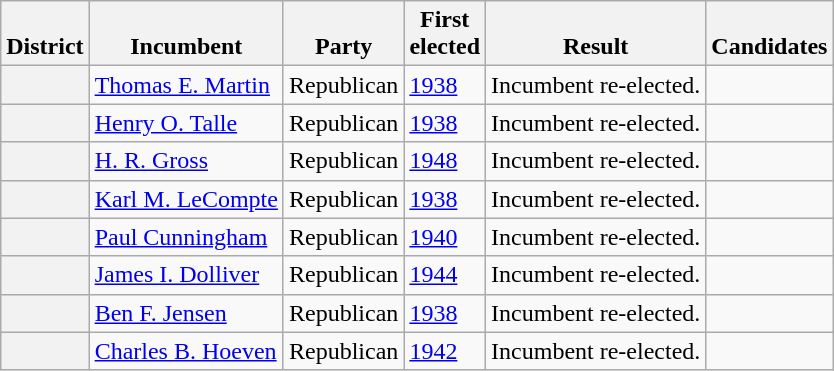<table class=wikitable>
<tr valign=bottom>
<th>District</th>
<th>Incumbent</th>
<th>Party</th>
<th>First<br>elected</th>
<th>Result</th>
<th>Candidates</th>
</tr>
<tr>
<th></th>
<td><a href='#'>Thomas E. Martin</a></td>
<td>Republican</td>
<td><a href='#'>1938</a></td>
<td>Incumbent re-elected.</td>
<td nowrap></td>
</tr>
<tr>
<th></th>
<td><a href='#'>Henry O. Talle</a></td>
<td>Republican</td>
<td><a href='#'>1938</a></td>
<td>Incumbent re-elected.</td>
<td nowrap></td>
</tr>
<tr>
<th></th>
<td><a href='#'>H. R. Gross</a></td>
<td>Republican</td>
<td><a href='#'>1948</a></td>
<td>Incumbent re-elected.</td>
<td nowrap></td>
</tr>
<tr>
<th></th>
<td><a href='#'>Karl M. LeCompte</a></td>
<td>Republican</td>
<td><a href='#'>1938</a></td>
<td>Incumbent re-elected.</td>
<td nowrap></td>
</tr>
<tr>
<th></th>
<td><a href='#'>Paul Cunningham</a></td>
<td>Republican</td>
<td><a href='#'>1940</a></td>
<td>Incumbent re-elected.</td>
<td nowrap></td>
</tr>
<tr>
<th></th>
<td><a href='#'>James I. Dolliver</a></td>
<td>Republican</td>
<td><a href='#'>1944</a></td>
<td>Incumbent re-elected.</td>
<td nowrap></td>
</tr>
<tr>
<th></th>
<td><a href='#'>Ben F. Jensen</a></td>
<td>Republican</td>
<td><a href='#'>1938</a></td>
<td>Incumbent re-elected.</td>
<td nowrap></td>
</tr>
<tr>
<th></th>
<td><a href='#'>Charles B. Hoeven</a></td>
<td>Republican</td>
<td><a href='#'>1942</a></td>
<td>Incumbent re-elected.</td>
<td nowrap></td>
</tr>
</table>
